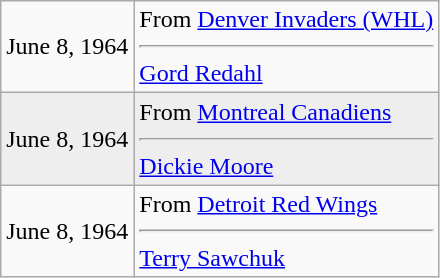<table class="wikitable">
<tr>
<td>June 8, 1964</td>
<td valign="top">From <a href='#'>Denver Invaders (WHL)</a><hr><a href='#'>Gord Redahl</a></td>
</tr>
<tr bgcolor="#eeeeee">
<td>June 8, 1964</td>
<td valign="top">From <a href='#'>Montreal Canadiens</a><hr><a href='#'>Dickie Moore</a></td>
</tr>
<tr>
<td>June 8, 1964</td>
<td valign="top">From <a href='#'>Detroit Red Wings</a><hr><a href='#'>Terry Sawchuk</a></td>
</tr>
</table>
